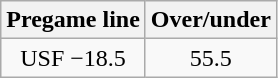<table class="wikitable">
<tr align="center">
<th style=>Pregame line</th>
<th style=>Over/under</th>
</tr>
<tr align="center">
<td>USF −18.5</td>
<td>55.5</td>
</tr>
</table>
